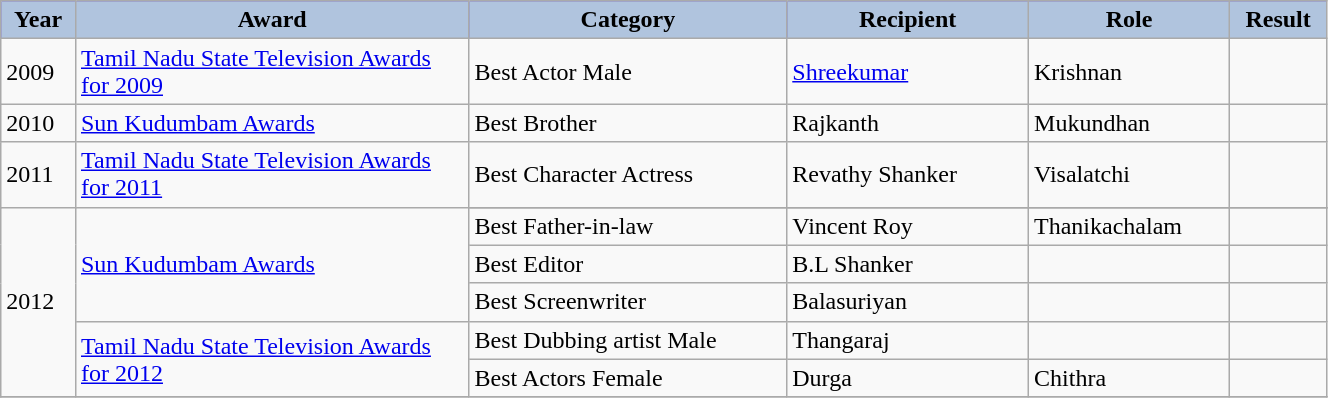<table class="wikitable" width="70%">
<tr bgcolor="blue">
<th style="width:15pt; background:LightSteelBlue;">Year</th>
<th style="width:150pt; background:LightSteelBlue;">Award</th>
<th style="width:120pt; background:LightSteelBlue;">Category</th>
<th style="width:90pt; background:LightSteelBlue;">Recipient</th>
<th style="width:60pt; background:LightSteelBlue;">Role</th>
<th style="width:30pt; background:LightSteelBlue;">Result</th>
</tr>
<tr>
<td rowspan="1">2009</td>
<td rowspan="1"><a href='#'>Tamil Nadu State Television Awards for 2009</a></td>
<td>Best Actor Male</td>
<td><a href='#'>Shreekumar</a></td>
<td>Krishnan</td>
<td></td>
</tr>
<tr>
<td rowspan="1">2010</td>
<td rowspan="1"><a href='#'>Sun Kudumbam Awards</a></td>
<td>Best Brother</td>
<td>Rajkanth</td>
<td>Mukundhan</td>
<td></td>
</tr>
<tr>
<td rowspan="1">2011</td>
<td rowspan="1"><a href='#'>Tamil Nadu State Television Awards for 2011</a></td>
<td>Best Character Actress</td>
<td>Revathy Shanker</td>
<td>Visalatchi</td>
<td></td>
</tr>
<tr>
<td rowspan="6">2012</td>
<td rowspan="4"><a href='#'>Sun Kudumbam Awards</a></td>
</tr>
<tr>
<td>Best Father-in-law</td>
<td>Vincent Roy</td>
<td>Thanikachalam</td>
<td></td>
</tr>
<tr>
<td>Best Editor</td>
<td>B.L Shanker</td>
<td></td>
<td></td>
</tr>
<tr>
<td>Best Screenwriter</td>
<td>Balasuriyan</td>
<td></td>
<td></td>
</tr>
<tr>
<td rowspan="2"><a href='#'>Tamil Nadu State Television Awards for 2012</a></td>
<td>Best Dubbing artist Male</td>
<td>Thangaraj</td>
<td></td>
<td></td>
</tr>
<tr>
<td>Best Actors Female</td>
<td>Durga</td>
<td>Chithra</td>
<td></td>
</tr>
<tr>
</tr>
</table>
